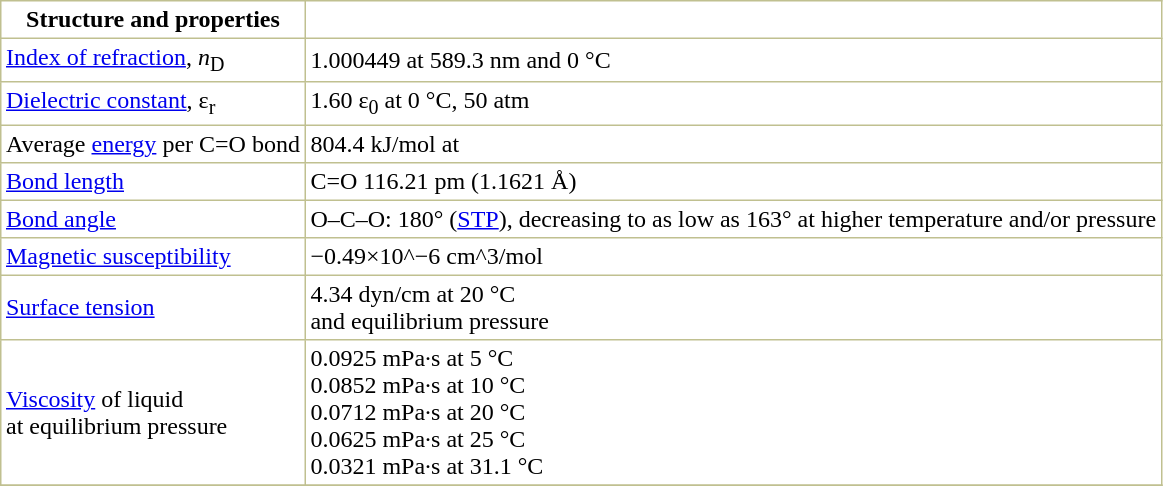<table border="1" cellspacing="0" cellpadding="3" style="margin: 0 0 0 0.5em; background: #FFFFFF; border-collapse: collapse; border-color: #C0C090;">
<tr>
<th>Structure and properties</th>
</tr>
<tr>
<td><a href='#'>Index of refraction</a>, <em>n</em><sub>D</sub></td>
<td>1.000449 at 589.3 nm and 0 °C</td>
</tr>
<tr>
<td><a href='#'>Dielectric constant</a>, ε<sub>r</sub></td>
<td>1.60 ε<sub>0</sub> at 0 °C, 50 atm </td>
</tr>
<tr>
<td>Average <a href='#'>energy</a> per C=O bond</td>
<td>804.4 kJ/mol at </td>
</tr>
<tr>
<td><a href='#'>Bond length</a></td>
<td>C=O 116.21 pm (1.1621 Å)</td>
</tr>
<tr>
<td><a href='#'>Bond angle</a></td>
<td>O–C–O: 180° (<a href='#'>STP</a>), decreasing to as low as 163° at higher temperature and/or pressure</td>
</tr>
<tr>
<td><a href='#'>Magnetic susceptibility</a></td>
<td>−0.49×10^−6 cm^3/mol</td>
</tr>
<tr>
<td><a href='#'>Surface tension</a></td>
<td>4.34 dyn/cm at 20 °C<br>and equilibrium pressure</td>
</tr>
<tr>
<td><a href='#'>Viscosity</a> of liquid<br>at equilibrium pressure</td>
<td>0.0925 mPa·s at 5 °C<br>0.0852 mPa·s at 10 °C<br>0.0712 mPa·s at 20 °C<br>0.0625 mPa·s at 25 °C<br>0.0321 mPa·s at 31.1 °C<br></td>
</tr>
<tr>
</tr>
</table>
